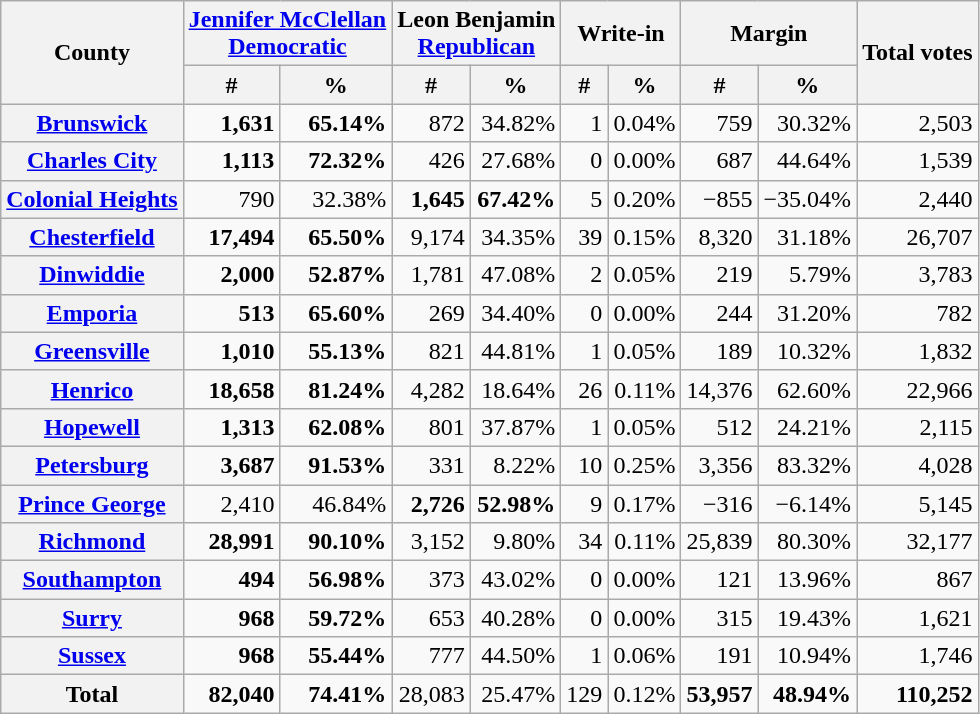<table class="wikitable sortable" style="text-align:right">
<tr>
<th rowspan="2">County</th>
<th colspan="2"><a href='#'>Jennifer McClellan</a><br><a href='#'>Democratic</a></th>
<th colspan="2">Leon Benjamin<br><a href='#'>Republican</a></th>
<th colspan="2">Write-in</th>
<th colspan="2">Margin</th>
<th rowspan="2">Total votes</th>
</tr>
<tr>
<th data-sort-type="number">#</th>
<th data-sort-type="number">%</th>
<th data-sort-type="number">#</th>
<th data-sort-type="number">%</th>
<th data-sort-type="number">#</th>
<th data-sort-type="number">%</th>
<th data-sort-type="number">#</th>
<th data-sort-type="number">%</th>
</tr>
<tr>
<th><a href='#'>Brunswick</a></th>
<td><strong>1,631</strong></td>
<td><strong>65.14%</strong></td>
<td>872</td>
<td>34.82%</td>
<td>1</td>
<td>0.04%</td>
<td>759</td>
<td>30.32%</td>
<td>2,503</td>
</tr>
<tr>
<th><a href='#'>Charles City</a></th>
<td><strong>1,113</strong></td>
<td><strong>72.32%</strong></td>
<td>426</td>
<td>27.68%</td>
<td>0</td>
<td>0.00%</td>
<td>687</td>
<td>44.64%</td>
<td>1,539</td>
</tr>
<tr>
<th><a href='#'>Colonial Heights</a></th>
<td>790</td>
<td>32.38%</td>
<td><strong>1,645</strong></td>
<td><strong>67.42%</strong></td>
<td>5</td>
<td>0.20%</td>
<td>−855</td>
<td>−35.04%</td>
<td>2,440</td>
</tr>
<tr>
<th><a href='#'>Chesterfield</a></th>
<td><strong>17,494</strong></td>
<td><strong>65.50%</strong></td>
<td>9,174</td>
<td>34.35%</td>
<td>39</td>
<td>0.15%</td>
<td>8,320</td>
<td>31.18%</td>
<td>26,707</td>
</tr>
<tr>
<th><a href='#'>Dinwiddie</a></th>
<td><strong>2,000</strong></td>
<td><strong>52.87%</strong></td>
<td>1,781</td>
<td>47.08%</td>
<td>2</td>
<td>0.05%</td>
<td>219</td>
<td>5.79%</td>
<td>3,783</td>
</tr>
<tr>
<th><a href='#'>Emporia</a></th>
<td><strong>513</strong></td>
<td><strong>65.60%</strong></td>
<td>269</td>
<td>34.40%</td>
<td>0</td>
<td>0.00%</td>
<td>244</td>
<td>31.20%</td>
<td>782</td>
</tr>
<tr>
<th><a href='#'>Greensville</a></th>
<td><strong>1,010</strong></td>
<td><strong>55.13%</strong></td>
<td>821</td>
<td>44.81%</td>
<td>1</td>
<td>0.05%</td>
<td>189</td>
<td>10.32%</td>
<td>1,832</td>
</tr>
<tr>
<th><a href='#'>Henrico</a></th>
<td><strong>18,658</strong></td>
<td><strong>81.24%</strong></td>
<td>4,282</td>
<td>18.64%</td>
<td>26</td>
<td>0.11%</td>
<td>14,376</td>
<td>62.60%</td>
<td>22,966</td>
</tr>
<tr>
<th><a href='#'>Hopewell</a></th>
<td><strong>1,313</strong></td>
<td><strong>62.08%</strong></td>
<td>801</td>
<td>37.87%</td>
<td>1</td>
<td>0.05%</td>
<td>512</td>
<td>24.21%</td>
<td>2,115</td>
</tr>
<tr>
<th><a href='#'>Petersburg</a></th>
<td><strong>3,687</strong></td>
<td><strong>91.53%</strong></td>
<td>331</td>
<td>8.22%</td>
<td>10</td>
<td>0.25%</td>
<td>3,356</td>
<td>83.32%</td>
<td>4,028</td>
</tr>
<tr>
<th><a href='#'>Prince George</a></th>
<td>2,410</td>
<td>46.84%</td>
<td><strong>2,726</strong></td>
<td><strong>52.98%</strong></td>
<td>9</td>
<td>0.17%</td>
<td>−316</td>
<td>−6.14%</td>
<td>5,145</td>
</tr>
<tr>
<th><a href='#'>Richmond</a></th>
<td><strong>28,991</strong></td>
<td><strong>90.10%</strong></td>
<td>3,152</td>
<td>9.80%</td>
<td>34</td>
<td>0.11%</td>
<td>25,839</td>
<td>80.30%</td>
<td>32,177</td>
</tr>
<tr>
<th><a href='#'>Southampton</a></th>
<td><strong>494</strong></td>
<td><strong>56.98%</strong></td>
<td>373</td>
<td>43.02%</td>
<td>0</td>
<td>0.00%</td>
<td>121</td>
<td>13.96%</td>
<td>867</td>
</tr>
<tr>
<th><a href='#'>Surry</a></th>
<td><strong>968</strong></td>
<td><strong>59.72%</strong></td>
<td>653</td>
<td>40.28%</td>
<td>0</td>
<td>0.00%</td>
<td>315</td>
<td>19.43%</td>
<td>1,621</td>
</tr>
<tr>
<th><a href='#'>Sussex</a></th>
<td><strong>968</strong></td>
<td><strong>55.44%</strong></td>
<td>777</td>
<td>44.50%</td>
<td>1</td>
<td>0.06%</td>
<td>191</td>
<td>10.94%</td>
<td>1,746</td>
</tr>
<tr>
<th>Total</th>
<td><strong>82,040</strong></td>
<td><strong>74.41%</strong></td>
<td>28,083</td>
<td>25.47%</td>
<td>129</td>
<td>0.12%</td>
<td><strong>53,957</strong></td>
<td><strong>48.94%</strong></td>
<td><strong>110,252</strong></td>
</tr>
</table>
